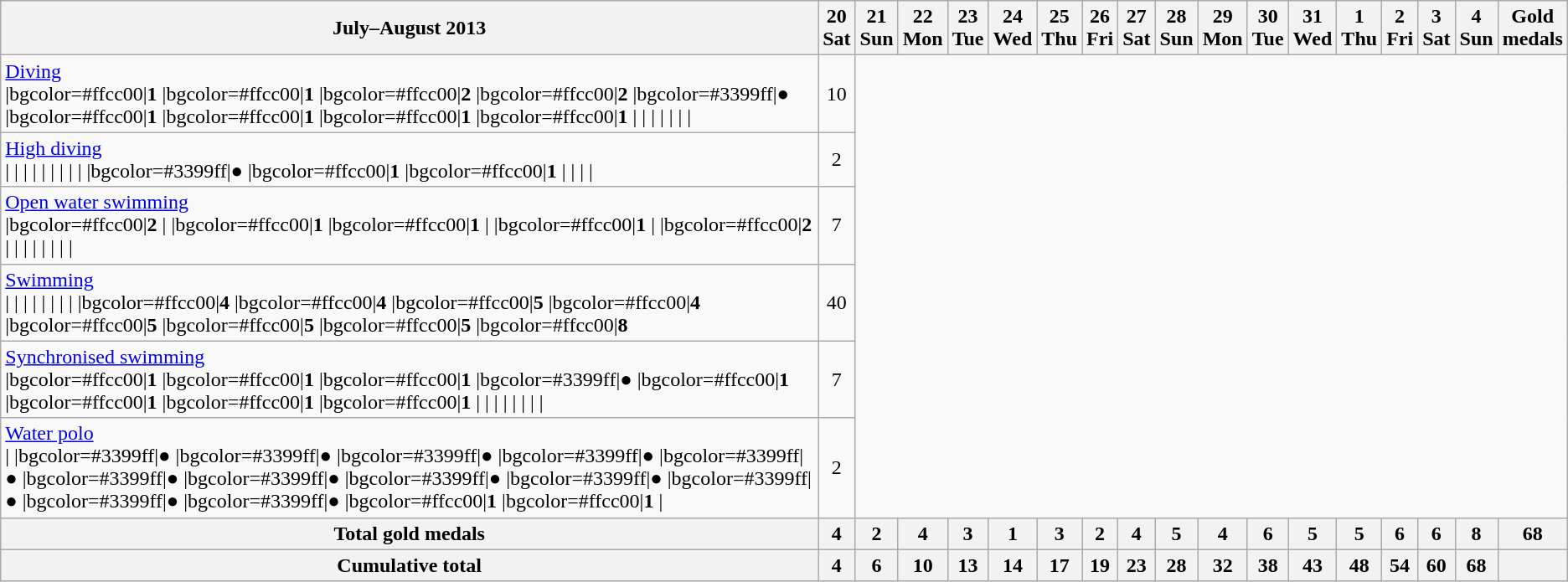<table class="wikitable">
<tr>
<th>July–August 2013</th>
<th>20<br>Sat</th>
<th>21<br>Sun</th>
<th>22<br>Mon</th>
<th>23<br>Tue</th>
<th>24<br>Wed</th>
<th>25<br>Thu</th>
<th>26<br>Fri</th>
<th>27<br>Sat</th>
<th>28<br>Sun</th>
<th>29<br>Mon</th>
<th>30<br>Tue</th>
<th>31<br>Wed</th>
<th>1<br>Thu</th>
<th>2<br>Fri</th>
<th>3<br>Sat</th>
<th>4<br>Sun</th>
<th>Gold<br>medals</th>
</tr>
<tr style="text-align:center;">
<td align="left"> <a href='#'>Diving</a><br>|bgcolor=#ffcc00|<strong>1</strong>
|bgcolor=#ffcc00|<strong>1</strong>
|bgcolor=#ffcc00|<strong>2</strong>
|bgcolor=#ffcc00|<strong>2</strong>
|bgcolor=#3399ff|●
|bgcolor=#ffcc00|<strong>1</strong>
|bgcolor=#ffcc00|<strong>1</strong>
|bgcolor=#ffcc00|<strong>1</strong>
|bgcolor=#ffcc00|<strong>1</strong>
|
|
|
|
|
|
|</td>
<td>10</td>
</tr>
<tr style="text-align:center;">
<td align="left"> <a href='#'>High diving</a><br>|
|
|
|
|
|
|
|
|
|bgcolor=#3399ff|●
|bgcolor=#ffcc00|<strong>1</strong>
|bgcolor=#ffcc00|<strong>1</strong>
|
|
|
|</td>
<td>2</td>
</tr>
<tr style="text-align:center;">
<td align="left"> <a href='#'>Open water swimming</a><br>|bgcolor=#ffcc00|<strong>2</strong>
|
|bgcolor=#ffcc00|<strong>1</strong>
|bgcolor=#ffcc00|<strong>1</strong>
|
|bgcolor=#ffcc00|<strong>1</strong>
|
|bgcolor=#ffcc00|<strong>2</strong>
|
|
|
|
|
|
|
|</td>
<td>7</td>
</tr>
<tr style="text-align:center;">
<td align="left"> <a href='#'>Swimming</a><br>|
|
|
|
|
|
|
|
|bgcolor=#ffcc00|<strong>4</strong>
|bgcolor=#ffcc00|<strong>4</strong>
|bgcolor=#ffcc00|<strong>5</strong>
|bgcolor=#ffcc00|<strong>4</strong>
|bgcolor=#ffcc00|<strong>5</strong>
|bgcolor=#ffcc00|<strong>5</strong>
|bgcolor=#ffcc00|<strong>5</strong>
|bgcolor=#ffcc00|<strong>8</strong></td>
<td>40</td>
</tr>
<tr style="text-align:center;">
<td align="left"> <a href='#'>Synchronised swimming</a><br>|bgcolor=#ffcc00|<strong>1</strong>
|bgcolor=#ffcc00|<strong>1</strong>
|bgcolor=#ffcc00|<strong>1</strong>
|bgcolor=#3399ff|●
|bgcolor=#ffcc00|<strong>1</strong>
|bgcolor=#ffcc00|<strong>1</strong>
|bgcolor=#ffcc00|<strong>1</strong>
|bgcolor=#ffcc00|<strong>1</strong>
|
|
|
|
|
|
|
|</td>
<td>7</td>
</tr>
<tr style="text-align:center;">
<td align="left"> <a href='#'>Water polo</a><br>|
|bgcolor=#3399ff|●
|bgcolor=#3399ff|●
|bgcolor=#3399ff|●
|bgcolor=#3399ff|●
|bgcolor=#3399ff|●
|bgcolor=#3399ff|●
|bgcolor=#3399ff|●
|bgcolor=#3399ff|●
|bgcolor=#3399ff|●
|bgcolor=#3399ff|●
|bgcolor=#3399ff|●
|bgcolor=#3399ff|●
|bgcolor=#ffcc00|<strong>1</strong>
|bgcolor=#ffcc00|<strong>1</strong>
|</td>
<td>2</td>
</tr>
<tr>
<th>Total gold medals</th>
<th>4</th>
<th>2</th>
<th>4</th>
<th>3</th>
<th>1</th>
<th>3</th>
<th>2</th>
<th>4</th>
<th>5</th>
<th>4</th>
<th>6</th>
<th>5</th>
<th>5</th>
<th>6</th>
<th>6</th>
<th>8</th>
<th>68</th>
</tr>
<tr>
<th>Cumulative total</th>
<th>4</th>
<th>6</th>
<th>10</th>
<th>13</th>
<th>14</th>
<th>17</th>
<th>19</th>
<th>23</th>
<th>28</th>
<th>32</th>
<th>38</th>
<th>43</th>
<th>48</th>
<th>54</th>
<th>60</th>
<th>68</th>
<th></th>
</tr>
</table>
